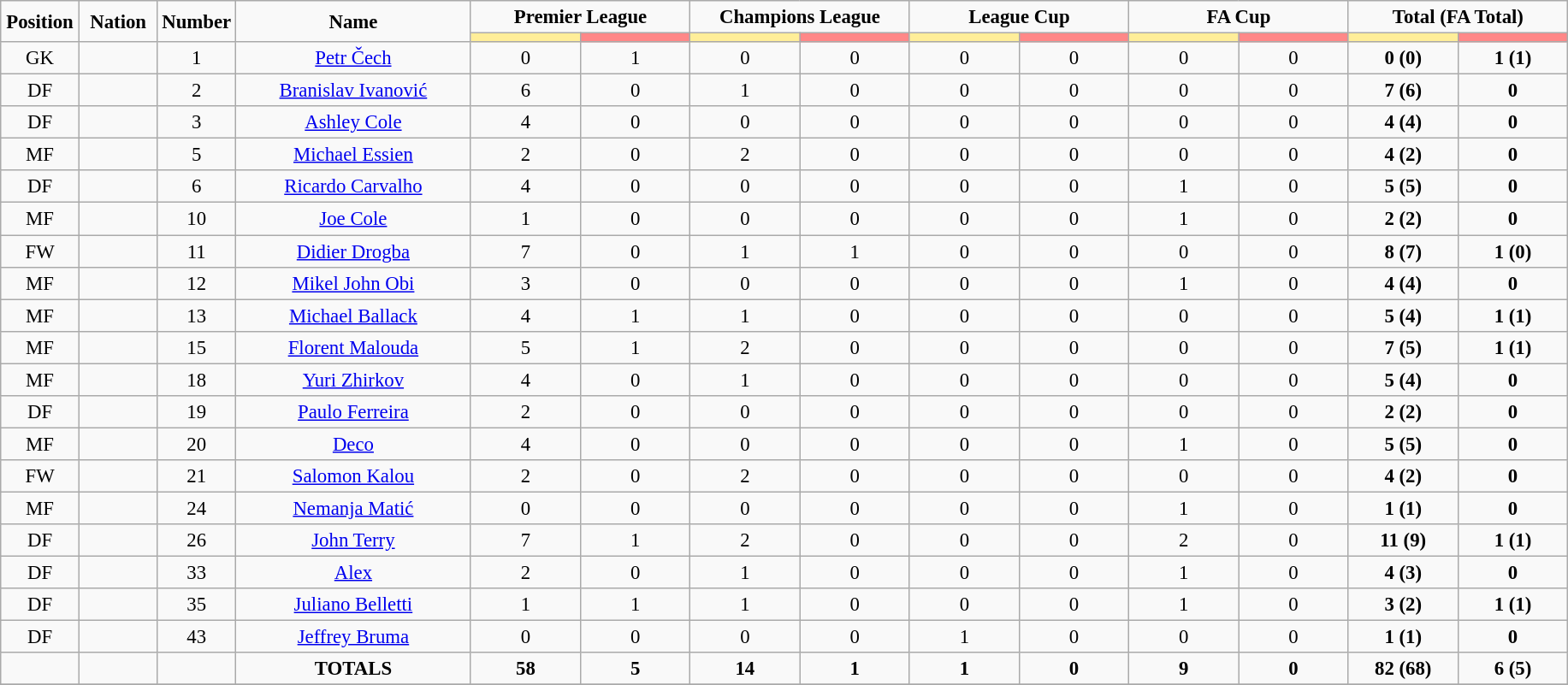<table class="wikitable" style="font-size: 95%; text-align: center;">
<tr>
<td rowspan="2" width="5%" align="center"><strong>Position</strong></td>
<td rowspan="2" width="5%" align="center"><strong>Nation</strong></td>
<td rowspan="2" width="5%" align="center"><strong>Number</strong></td>
<td rowspan="2" width="15%" align="center"><strong>Name</strong></td>
<td colspan="2" align="center"><strong>Premier League</strong></td>
<td colspan="2" align="center"><strong>Champions League</strong></td>
<td colspan="2" align="center"><strong>League Cup</strong></td>
<td colspan="2" align="center"><strong>FA Cup</strong></td>
<td colspan="2" align="center"><strong>Total (FA Total)</strong></td>
</tr>
<tr>
<th width=60 style="background: #FFEE99"></th>
<th width=60 style="background: #FF8888"></th>
<th width=60 style="background: #FFEE99"></th>
<th width=60 style="background: #FF8888"></th>
<th width=60 style="background: #FFEE99"></th>
<th width=60 style="background: #FF8888"></th>
<th width=60 style="background: #FFEE99"></th>
<th width=60 style="background: #FF8888"></th>
<th width=60 style="background: #FFEE99"></th>
<th width=60 style="background: #FF8888"></th>
</tr>
<tr>
<td>GK</td>
<td></td>
<td>1</td>
<td><a href='#'>Petr Čech</a></td>
<td>0</td>
<td>1</td>
<td>0</td>
<td>0</td>
<td>0</td>
<td>0</td>
<td>0</td>
<td>0</td>
<td><strong>0 (0)</strong></td>
<td><strong>1 (1)</strong></td>
</tr>
<tr>
<td>DF</td>
<td></td>
<td>2</td>
<td><a href='#'>Branislav Ivanović</a></td>
<td>6</td>
<td>0</td>
<td>1</td>
<td>0</td>
<td>0</td>
<td>0</td>
<td>0</td>
<td>0</td>
<td><strong>7 (6)</strong></td>
<td><strong>0</strong></td>
</tr>
<tr>
<td>DF</td>
<td></td>
<td>3</td>
<td><a href='#'>Ashley Cole</a></td>
<td>4</td>
<td>0</td>
<td>0</td>
<td>0</td>
<td>0</td>
<td>0</td>
<td>0</td>
<td>0</td>
<td><strong>4 (4)</strong></td>
<td><strong>0</strong></td>
</tr>
<tr>
<td>MF</td>
<td></td>
<td>5</td>
<td><a href='#'>Michael Essien</a></td>
<td>2</td>
<td>0</td>
<td>2</td>
<td>0</td>
<td>0</td>
<td>0</td>
<td>0</td>
<td>0</td>
<td><strong>4 (2)</strong></td>
<td><strong>0</strong></td>
</tr>
<tr>
<td>DF</td>
<td></td>
<td>6</td>
<td><a href='#'>Ricardo Carvalho</a></td>
<td>4</td>
<td>0</td>
<td>0</td>
<td>0</td>
<td>0</td>
<td>0</td>
<td>1</td>
<td>0</td>
<td><strong>5 (5)</strong></td>
<td><strong>0</strong></td>
</tr>
<tr>
<td>MF</td>
<td></td>
<td>10</td>
<td><a href='#'>Joe Cole</a></td>
<td>1</td>
<td>0</td>
<td>0</td>
<td>0</td>
<td>0</td>
<td>0</td>
<td>1</td>
<td>0</td>
<td><strong>2 (2)</strong></td>
<td><strong>0</strong></td>
</tr>
<tr>
<td>FW</td>
<td></td>
<td>11</td>
<td><a href='#'>Didier Drogba</a></td>
<td>7</td>
<td>0</td>
<td>1</td>
<td>1</td>
<td>0</td>
<td>0</td>
<td>0</td>
<td>0</td>
<td><strong>8 (7)</strong></td>
<td><strong>1 (0)</strong></td>
</tr>
<tr>
<td>MF</td>
<td></td>
<td>12</td>
<td><a href='#'>Mikel John Obi</a></td>
<td>3</td>
<td>0</td>
<td>0</td>
<td>0</td>
<td>0</td>
<td>0</td>
<td>1</td>
<td>0</td>
<td><strong>4 (4)</strong></td>
<td><strong>0</strong></td>
</tr>
<tr>
<td>MF</td>
<td></td>
<td>13</td>
<td><a href='#'>Michael Ballack</a></td>
<td>4</td>
<td>1</td>
<td>1</td>
<td>0</td>
<td>0</td>
<td>0</td>
<td>0</td>
<td>0</td>
<td><strong>5 (4)</strong></td>
<td><strong>1 (1)</strong></td>
</tr>
<tr>
<td>MF</td>
<td></td>
<td>15</td>
<td><a href='#'>Florent Malouda</a></td>
<td>5</td>
<td>1</td>
<td>2</td>
<td>0</td>
<td>0</td>
<td>0</td>
<td>0</td>
<td>0</td>
<td><strong>7 (5)</strong></td>
<td><strong>1 (1)</strong></td>
</tr>
<tr>
<td>MF</td>
<td></td>
<td>18</td>
<td><a href='#'>Yuri Zhirkov</a></td>
<td>4</td>
<td>0</td>
<td>1</td>
<td>0</td>
<td>0</td>
<td>0</td>
<td>0</td>
<td>0</td>
<td><strong>5 (4)</strong></td>
<td><strong>0</strong></td>
</tr>
<tr>
<td>DF</td>
<td></td>
<td>19</td>
<td><a href='#'>Paulo Ferreira</a></td>
<td>2</td>
<td>0</td>
<td>0</td>
<td>0</td>
<td>0</td>
<td>0</td>
<td>0</td>
<td>0</td>
<td><strong>2 (2)</strong></td>
<td><strong>0</strong></td>
</tr>
<tr>
<td>MF</td>
<td></td>
<td>20</td>
<td><a href='#'>Deco</a></td>
<td>4</td>
<td>0</td>
<td>0</td>
<td>0</td>
<td>0</td>
<td>0</td>
<td>1</td>
<td>0</td>
<td><strong>5 (5)</strong></td>
<td><strong>0</strong></td>
</tr>
<tr>
<td>FW</td>
<td></td>
<td>21</td>
<td><a href='#'>Salomon Kalou</a></td>
<td>2</td>
<td>0</td>
<td>2</td>
<td>0</td>
<td>0</td>
<td>0</td>
<td>0</td>
<td>0</td>
<td><strong>4 (2)</strong></td>
<td><strong>0</strong></td>
</tr>
<tr>
<td>MF</td>
<td></td>
<td>24</td>
<td><a href='#'>Nemanja Matić</a></td>
<td>0</td>
<td>0</td>
<td>0</td>
<td>0</td>
<td>0</td>
<td>0</td>
<td>1</td>
<td>0</td>
<td><strong>1 (1)</strong></td>
<td><strong>0</strong></td>
</tr>
<tr>
<td>DF</td>
<td></td>
<td>26</td>
<td><a href='#'>John Terry</a></td>
<td>7</td>
<td>1</td>
<td>2</td>
<td>0</td>
<td>0</td>
<td>0</td>
<td>2</td>
<td>0</td>
<td><strong>11 (9)</strong></td>
<td><strong>1 (1)</strong></td>
</tr>
<tr>
<td>DF</td>
<td></td>
<td>33</td>
<td><a href='#'>Alex</a></td>
<td>2</td>
<td>0</td>
<td>1</td>
<td>0</td>
<td>0</td>
<td>0</td>
<td>1</td>
<td>0</td>
<td><strong>4 (3)</strong></td>
<td><strong>0</strong></td>
</tr>
<tr>
<td>DF</td>
<td></td>
<td>35</td>
<td><a href='#'>Juliano Belletti</a></td>
<td>1</td>
<td>1</td>
<td>1</td>
<td>0</td>
<td>0</td>
<td>0</td>
<td>1</td>
<td>0</td>
<td><strong>3 (2)</strong></td>
<td><strong>1 (1)</strong></td>
</tr>
<tr>
<td>DF</td>
<td></td>
<td>43</td>
<td><a href='#'>Jeffrey Bruma</a></td>
<td>0</td>
<td>0</td>
<td>0</td>
<td>0</td>
<td>1</td>
<td>0</td>
<td>0</td>
<td>0</td>
<td><strong>1 (1)</strong></td>
<td><strong>0</strong></td>
</tr>
<tr>
<td></td>
<td></td>
<td></td>
<td><strong>TOTALS</strong></td>
<td><strong>58</strong></td>
<td><strong>5</strong></td>
<td><strong>14</strong></td>
<td><strong>1</strong></td>
<td><strong>1</strong></td>
<td><strong>0</strong></td>
<td><strong>9</strong></td>
<td><strong>0</strong></td>
<td><strong>82 (68)</strong></td>
<td><strong>6 (5)</strong></td>
</tr>
<tr>
</tr>
</table>
